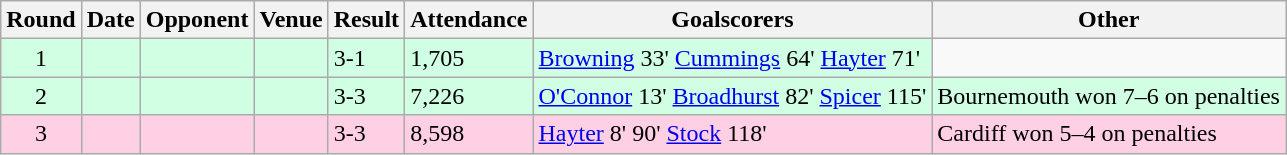<table class="wikitable">
<tr>
<th>Round</th>
<th>Date</th>
<th>Opponent</th>
<th>Venue</th>
<th>Result</th>
<th>Attendance</th>
<th>Goalscorers</th>
<th>Other</th>
</tr>
<tr style="background: #d0ffe3;">
<td align="center">1</td>
<td></td>
<td></td>
<td></td>
<td>3-1</td>
<td>1,705</td>
<td><a href='#'>Browning</a> 33' <a href='#'>Cummings</a> 64' <a href='#'>Hayter</a> 71'</td>
</tr>
<tr style="background: #d0ffe3;">
<td align="center">2</td>
<td></td>
<td></td>
<td></td>
<td>3-3</td>
<td>7,226</td>
<td><a href='#'>O'Connor</a> 13' <a href='#'>Broadhurst</a> 82' <a href='#'>Spicer</a> 115'</td>
<td>Bournemouth won 7–6 on penalties</td>
</tr>
<tr style="background: #ffd0e3;">
<td align="center">3</td>
<td></td>
<td></td>
<td></td>
<td>3-3</td>
<td>8,598</td>
<td><a href='#'>Hayter</a> 8' 90' <a href='#'>Stock</a> 118'</td>
<td>Cardiff won 5–4 on penalties</td>
</tr>
</table>
